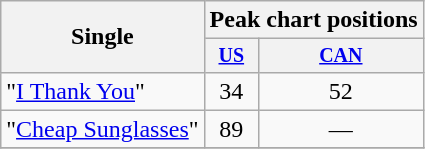<table class="wikitable" style="text-align:center;">
<tr>
<th rowspan="2">Single</th>
<th colspan="2">Peak chart positions</th>
</tr>
<tr style="font-size:smaller;">
<th style="width:30px;"><a href='#'>US</a></th>
<th><a href='#'>CAN</a></th>
</tr>
<tr>
<td style="text-align:left;">"<a href='#'>I Thank You</a>"</td>
<td>34</td>
<td>52</td>
</tr>
<tr>
<td style="text-align:left;">"<a href='#'>Cheap Sunglasses</a>"</td>
<td>89</td>
<td>—</td>
</tr>
<tr>
</tr>
</table>
